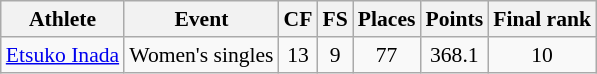<table class="wikitable" border="1" style="font-size:90%">
<tr>
<th>Athlete</th>
<th>Event</th>
<th>CF</th>
<th>FS</th>
<th>Places</th>
<th>Points</th>
<th>Final rank</th>
</tr>
<tr align=center>
<td align=left><a href='#'>Etsuko Inada</a></td>
<td>Women's singles</td>
<td>13</td>
<td>9</td>
<td>77</td>
<td>368.1</td>
<td>10</td>
</tr>
</table>
